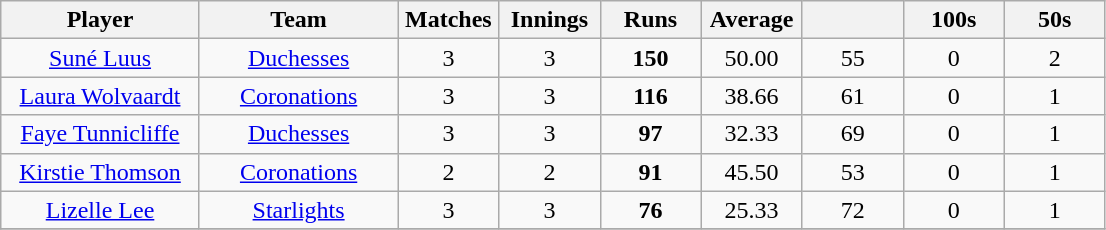<table class="wikitable" style="text-align:center;">
<tr>
<th width=125>Player</th>
<th width=125>Team</th>
<th width=60>Matches</th>
<th width=60>Innings</th>
<th width=60>Runs</th>
<th width=60>Average</th>
<th width=60></th>
<th width=60>100s</th>
<th width=60>50s</th>
</tr>
<tr>
<td><a href='#'>Suné Luus</a></td>
<td><a href='#'>Duchesses</a></td>
<td>3</td>
<td>3</td>
<td><strong>150</strong></td>
<td>50.00</td>
<td>55</td>
<td>0</td>
<td>2</td>
</tr>
<tr>
<td><a href='#'>Laura Wolvaardt</a></td>
<td><a href='#'>Coronations</a></td>
<td>3</td>
<td>3</td>
<td><strong>116</strong></td>
<td>38.66</td>
<td>61</td>
<td>0</td>
<td>1</td>
</tr>
<tr>
<td><a href='#'>Faye Tunnicliffe</a></td>
<td><a href='#'>Duchesses</a></td>
<td>3</td>
<td>3</td>
<td><strong>97</strong></td>
<td>32.33</td>
<td>69</td>
<td>0</td>
<td>1</td>
</tr>
<tr>
<td><a href='#'>Kirstie Thomson</a></td>
<td><a href='#'>Coronations</a></td>
<td>2</td>
<td>2</td>
<td><strong>91</strong></td>
<td>45.50</td>
<td>53</td>
<td>0</td>
<td>1</td>
</tr>
<tr>
<td><a href='#'>Lizelle Lee</a></td>
<td><a href='#'>Starlights</a></td>
<td>3</td>
<td>3</td>
<td><strong>76</strong></td>
<td>25.33</td>
<td>72</td>
<td>0</td>
<td>1</td>
</tr>
<tr>
</tr>
</table>
